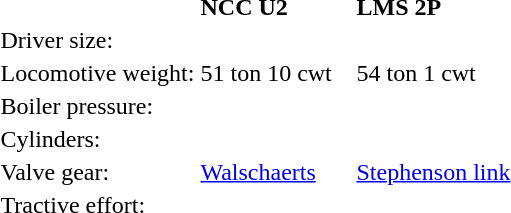<table>
<tr>
<td></td>
<td width="100pt"><strong>NCC U2</strong></td>
<td><strong>LMS 2P</strong></td>
</tr>
<tr>
<td>Driver size:</td>
<td></td>
<td></td>
<td></td>
</tr>
<tr>
<td>Locomotive weight:</td>
<td>51 ton 10 cwt</td>
<td>54 ton 1 cwt</td>
</tr>
<tr>
<td>Boiler pressure:</td>
<td></td>
<td></td>
</tr>
<tr>
<td>Cylinders:</td>
<td></td>
<td></td>
</tr>
<tr>
<td>Valve gear:</td>
<td><a href='#'>Walschaerts</a></td>
<td><a href='#'>Stephenson link</a></td>
</tr>
<tr>
<td>Tractive effort:</td>
<td></td>
<td></td>
</tr>
<tr>
</tr>
</table>
